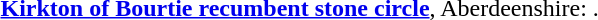<table border="0">
<tr>
<td></td>
<td><strong><a href='#'>Kirkton of Bourtie recumbent stone circle</a></strong>, Aberdeenshire: .</td>
</tr>
</table>
